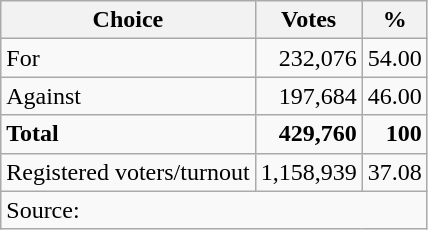<table class=wikitable style=text-align:right>
<tr>
<th>Choice</th>
<th>Votes</th>
<th>%</th>
</tr>
<tr>
<td align=left>For</td>
<td>232,076</td>
<td>54.00</td>
</tr>
<tr>
<td align=left>Against</td>
<td>197,684</td>
<td>46.00</td>
</tr>
<tr>
<td align=left><strong>Total</strong></td>
<td><strong>429,760</strong></td>
<td><strong>100</strong></td>
</tr>
<tr>
<td align=left>Registered voters/turnout</td>
<td>1,158,939</td>
<td>37.08</td>
</tr>
<tr>
<td align=left colspan=3>Source: </td>
</tr>
</table>
